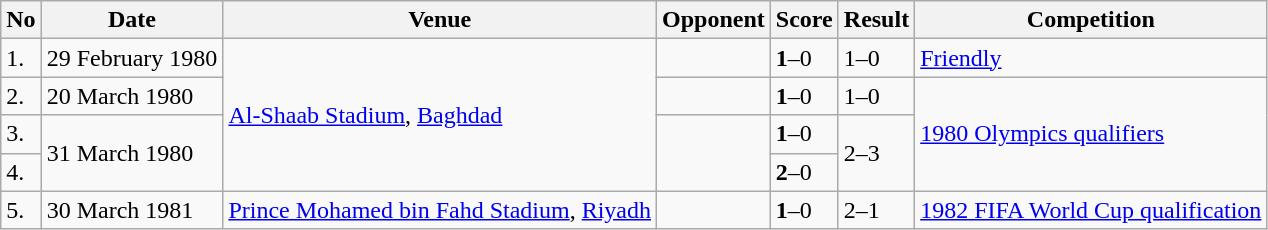<table class="wikitable" style="font-size:100%;">
<tr>
<th>No</th>
<th>Date</th>
<th>Venue</th>
<th>Opponent</th>
<th>Score</th>
<th>Result</th>
<th>Competition</th>
</tr>
<tr>
<td>1.</td>
<td>29 February 1980</td>
<td rowspan="4"><a href='#'>Al-Shaab Stadium</a>, <a href='#'>Baghdad</a></td>
<td></td>
<td><strong>1</strong>–0</td>
<td>1–0</td>
<td><a href='#'>Friendly</a></td>
</tr>
<tr>
<td>2.</td>
<td>20 March 1980</td>
<td></td>
<td><strong>1</strong>–0</td>
<td>1–0</td>
<td rowspan="3"><a href='#'>1980 Olympics qualifiers</a></td>
</tr>
<tr>
<td>3.</td>
<td rowspan="2">31 March 1980</td>
<td rowspan="2"></td>
<td><strong>1</strong>–0</td>
<td rowspan="2">2–3</td>
</tr>
<tr>
<td>4.</td>
<td><strong>2</strong>–0</td>
</tr>
<tr>
<td>5.</td>
<td>30 March 1981</td>
<td><a href='#'>Prince Mohamed bin Fahd Stadium</a>, <a href='#'>Riyadh</a></td>
<td></td>
<td><strong>1</strong>–0</td>
<td>2–1</td>
<td><a href='#'>1982 FIFA World Cup qualification</a></td>
</tr>
</table>
